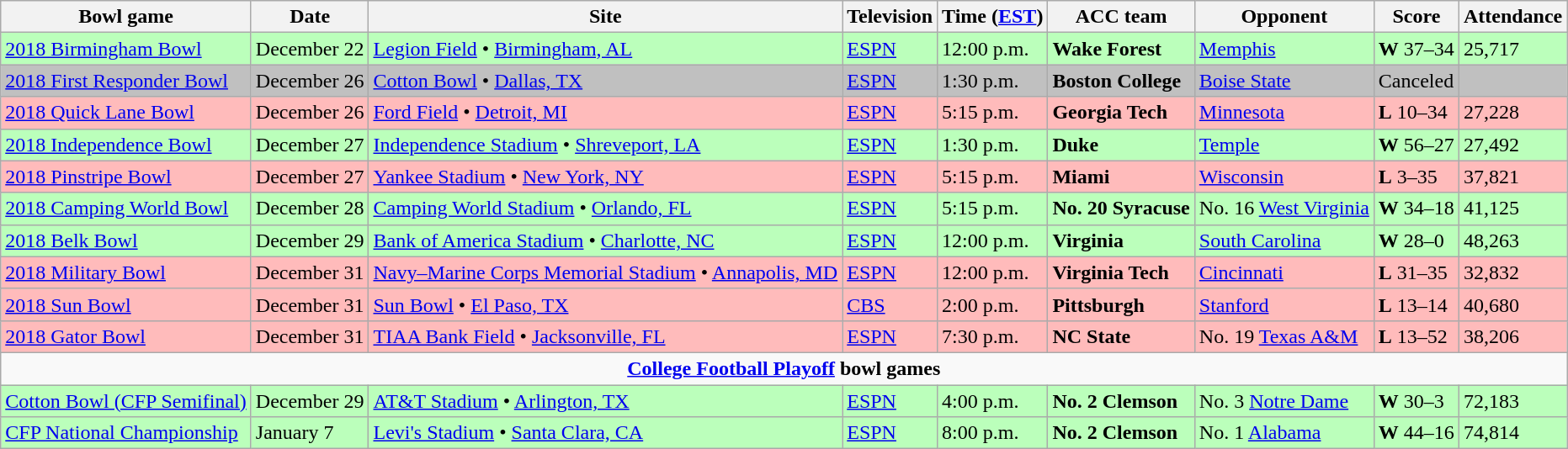<table class="wikitable">
<tr>
<th>Bowl game</th>
<th>Date</th>
<th>Site</th>
<th>Television</th>
<th>Time (<a href='#'>EST</a>)</th>
<th>ACC team</th>
<th>Opponent</th>
<th>Score</th>
<th>Attendance</th>
</tr>
<tr style="background:#bfb;">
<td><a href='#'>2018 Birmingham Bowl</a></td>
<td>December 22</td>
<td><a href='#'>Legion Field</a> • <a href='#'>Birmingham, AL</a></td>
<td><a href='#'>ESPN</a></td>
<td>12:00 p.m.</td>
<td><strong>Wake Forest</strong></td>
<td><a href='#'>Memphis</a></td>
<td><strong>W</strong> 37–34</td>
<td>25,717</td>
</tr>
<tr bgcolor="#C0C0C0">
<td><a href='#'>2018 First Responder Bowl</a></td>
<td>December 26</td>
<td><a href='#'>Cotton Bowl</a> • <a href='#'>Dallas, TX</a></td>
<td><a href='#'>ESPN</a></td>
<td>1:30 p.m.</td>
<td><strong>Boston College</strong></td>
<td><a href='#'>Boise State</a></td>
<td>Canceled</td>
<td></td>
</tr>
<tr style="background:#fbb;">
<td><a href='#'>2018 Quick Lane Bowl</a></td>
<td>December 26</td>
<td><a href='#'>Ford Field</a> • <a href='#'>Detroit, MI</a></td>
<td><a href='#'>ESPN</a></td>
<td>5:15 p.m.</td>
<td><strong>Georgia Tech</strong></td>
<td><a href='#'>Minnesota</a></td>
<td><strong>L</strong> 10–34</td>
<td>27,228</td>
</tr>
<tr style="background:#bfb;">
<td><a href='#'>2018 Independence Bowl</a></td>
<td>December 27</td>
<td><a href='#'>Independence Stadium</a> • <a href='#'>Shreveport, LA</a></td>
<td><a href='#'>ESPN</a></td>
<td>1:30 p.m.</td>
<td><strong>Duke</strong></td>
<td><a href='#'>Temple</a></td>
<td><strong>W</strong> 56–27</td>
<td>27,492</td>
</tr>
<tr style="background:#fbb;">
<td><a href='#'>2018 Pinstripe Bowl</a></td>
<td>December 27</td>
<td><a href='#'>Yankee Stadium</a> • <a href='#'>New York, NY</a></td>
<td><a href='#'>ESPN</a></td>
<td>5:15 p.m.</td>
<td><strong>Miami</strong></td>
<td><a href='#'>Wisconsin</a></td>
<td><strong>L</strong> 3–35</td>
<td>37,821</td>
</tr>
<tr style="background:#bfb;">
<td><a href='#'>2018 Camping World Bowl</a></td>
<td>December 28</td>
<td><a href='#'>Camping World Stadium</a> • <a href='#'>Orlando, FL</a></td>
<td><a href='#'>ESPN</a></td>
<td>5:15 p.m.</td>
<td><strong>No. 20 Syracuse</strong></td>
<td>No. 16 <a href='#'>West Virginia</a></td>
<td><strong>W</strong> 34–18</td>
<td>41,125</td>
</tr>
<tr style="background:#bfb;">
<td><a href='#'>2018 Belk Bowl</a></td>
<td>December 29</td>
<td><a href='#'>Bank of America Stadium</a> • <a href='#'>Charlotte, NC</a></td>
<td><a href='#'>ESPN</a></td>
<td>12:00 p.m.</td>
<td><strong>Virginia</strong></td>
<td><a href='#'>South Carolina</a></td>
<td><strong>W</strong> 28–0</td>
<td>48,263</td>
</tr>
<tr style="background:#fbb;">
<td><a href='#'>2018 Military Bowl</a></td>
<td>December 31</td>
<td><a href='#'>Navy–Marine Corps Memorial Stadium</a> • <a href='#'>Annapolis, MD</a></td>
<td><a href='#'>ESPN</a></td>
<td>12:00 p.m.</td>
<td><strong>Virginia Tech</strong></td>
<td><a href='#'>Cincinnati</a></td>
<td><strong>L</strong> 31–35</td>
<td>32,832</td>
</tr>
<tr style="background:#fbb;">
<td><a href='#'>2018 Sun Bowl</a></td>
<td>December 31</td>
<td><a href='#'>Sun Bowl</a> • <a href='#'>El Paso, TX</a></td>
<td><a href='#'>CBS</a></td>
<td>2:00 p.m.</td>
<td><strong>Pittsburgh</strong></td>
<td><a href='#'>Stanford</a></td>
<td><strong>L</strong> 13–14</td>
<td>40,680</td>
</tr>
<tr style="background:#fbb;">
<td><a href='#'>2018 Gator Bowl</a></td>
<td>December 31</td>
<td><a href='#'>TIAA Bank Field</a> • <a href='#'>Jacksonville, FL</a></td>
<td><a href='#'>ESPN</a></td>
<td>7:30 p.m.</td>
<td><strong>NC State</strong></td>
<td>No. 19 <a href='#'>Texas A&M</a></td>
<td><strong>L</strong> 13–52</td>
<td>38,206</td>
</tr>
<tr>
<td colspan="9" style="text-align:center;"><strong><a href='#'>College Football Playoff</a> bowl games</strong></td>
</tr>
<tr style="background:#bfb;">
<td><a href='#'>Cotton Bowl (CFP Semifinal)</a></td>
<td>December 29</td>
<td><a href='#'>AT&T Stadium</a> • <a href='#'>Arlington, TX</a></td>
<td><a href='#'>ESPN</a></td>
<td>4:00 p.m.</td>
<td><strong>No. 2 Clemson</strong></td>
<td>No. 3 <a href='#'>Notre Dame</a></td>
<td><strong>W</strong> 30–3</td>
<td>72,183</td>
</tr>
<tr style="background:#bfb;">
<td><a href='#'>CFP National Championship</a></td>
<td>January 7</td>
<td><a href='#'>Levi's Stadium</a> • <a href='#'>Santa Clara, CA</a></td>
<td><a href='#'>ESPN</a></td>
<td>8:00 p.m.</td>
<td><strong>No. 2 Clemson</strong></td>
<td>No. 1 <a href='#'>Alabama</a></td>
<td><strong>W</strong> 44–16</td>
<td>74,814</td>
</tr>
</table>
